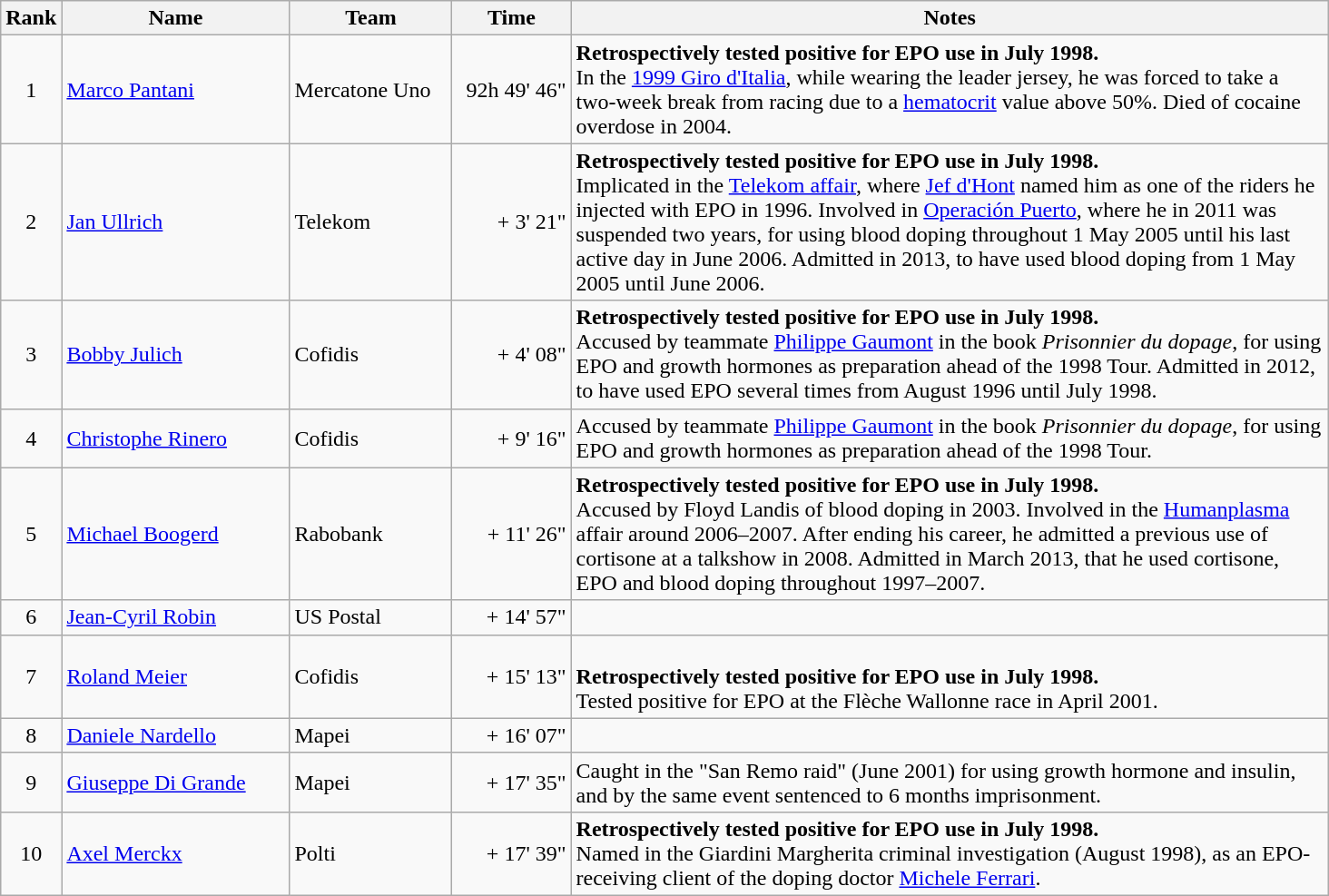<table class="wikitable" style="width:61em;margin-bottom:0;">
<tr>
<th scope="col">Rank</th>
<th style="width:10em">Name</th>
<th style="width:7em">Team</th>
<th style="width:5em">Time</th>
<th>Notes</th>
</tr>
<tr>
<td style="text-align:center;">1</td>
<td><a href='#'>Marco Pantani</a></td>
<td>Mercatone Uno</td>
<td style="text-align:right;">92h 49' 46"</td>
<td><strong>Retrospectively tested positive for EPO use in July 1998.</strong><br>In the <a href='#'>1999 Giro d'Italia</a>, while wearing the leader jersey, he was forced to take a two-week break from racing due to a <a href='#'>hematocrit</a> value above 50%. Died of cocaine overdose in 2004.</td>
</tr>
<tr>
<td style="text-align:center;">2</td>
<td><a href='#'>Jan Ullrich</a></td>
<td>Telekom</td>
<td style="text-align:right;">+ 3' 21"</td>
<td><strong>Retrospectively tested positive for EPO use in July 1998.</strong><br> Implicated in the <a href='#'>Telekom affair</a>, where <a href='#'>Jef d'Hont</a> named him as one of the riders he injected with EPO in 1996. Involved in <a href='#'>Operación Puerto</a>, where he in 2011 was suspended two years, for using blood doping throughout 1 May 2005 until his last active day in June 2006. Admitted in 2013, to have used blood doping from 1 May 2005 until June 2006.</td>
</tr>
<tr>
<td style="text-align:center;">3</td>
<td><a href='#'>Bobby Julich</a></td>
<td>Cofidis</td>
<td style="text-align:right;">+ 4' 08"</td>
<td><strong>Retrospectively tested positive for EPO use in July 1998.</strong><br>Accused by teammate <a href='#'>Philippe Gaumont</a> in the book <em>Prisonnier du dopage</em>, for using EPO and growth hormones as preparation ahead of the 1998 Tour. Admitted in 2012, to have used EPO several times from August 1996 until July 1998.</td>
</tr>
<tr>
<td style="text-align:center;">4</td>
<td><a href='#'>Christophe Rinero</a></td>
<td>Cofidis</td>
<td style="text-align:right;">+ 9' 16"</td>
<td>Accused by teammate <a href='#'>Philippe Gaumont</a> in the book <em>Prisonnier du dopage</em>, for using EPO and growth hormones as preparation ahead of the 1998 Tour.</td>
</tr>
<tr>
<td style="text-align:center;">5</td>
<td><a href='#'>Michael Boogerd</a></td>
<td>Rabobank</td>
<td style="text-align:right;">+ 11' 26"</td>
<td><strong>Retrospectively tested positive for EPO use in July 1998.</strong><br>Accused by Floyd Landis of blood doping in 2003. Involved in the <a href='#'>Humanplasma</a> affair around 2006–2007. After ending his career, he admitted a previous use of cortisone at a talkshow in 2008. Admitted in March 2013, that he used cortisone, EPO and blood doping throughout 1997–2007.</td>
</tr>
<tr>
<td style="text-align:center;">6</td>
<td><a href='#'>Jean-Cyril Robin</a></td>
<td>US Postal</td>
<td style="text-align:right;">+ 14' 57"</td>
<td></td>
</tr>
<tr>
<td style="text-align:center;">7</td>
<td><a href='#'>Roland Meier</a></td>
<td>Cofidis</td>
<td style="text-align:right;">+ 15' 13"</td>
<td><br><strong>Retrospectively tested positive for EPO use in July 1998.</strong><br>Tested positive for EPO at the Flèche Wallonne race in April 2001.</td>
</tr>
<tr>
<td style="text-align:center;">8</td>
<td><a href='#'>Daniele Nardello</a></td>
<td>Mapei</td>
<td style="text-align:right;">+ 16' 07"</td>
<td></td>
</tr>
<tr>
<td style="text-align:center;">9</td>
<td><a href='#'>Giuseppe Di Grande</a></td>
<td>Mapei</td>
<td style="text-align:right;">+ 17' 35"</td>
<td>Caught in the "San Remo raid" (June 2001) for using growth hormone and insulin, and by the same event sentenced to 6 months imprisonment.</td>
</tr>
<tr>
<td style="text-align:center;">10</td>
<td><a href='#'>Axel Merckx</a></td>
<td>Polti</td>
<td style="text-align:right;">+ 17' 39"</td>
<td><strong>Retrospectively tested positive for EPO use in July 1998.</strong><br>Named in the Giardini Margherita criminal investigation (August 1998), as an EPO-receiving client of the doping doctor <a href='#'>Michele Ferrari</a>.</td>
</tr>
</table>
